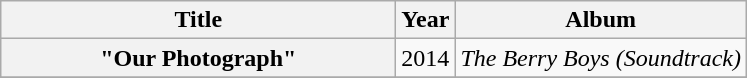<table class="wikitable plainrowheaders" style="text-align:center;" border="1">
<tr>
<th scope="col" style="width:16em;">Title</th>
<th scope="col">Year</th>
<th scope="col">Album</th>
</tr>
<tr>
<th scope="row">"Our Photograph"<br></th>
<td>2014</td>
<td><em>The Berry Boys (Soundtrack)</em></td>
</tr>
<tr>
</tr>
</table>
